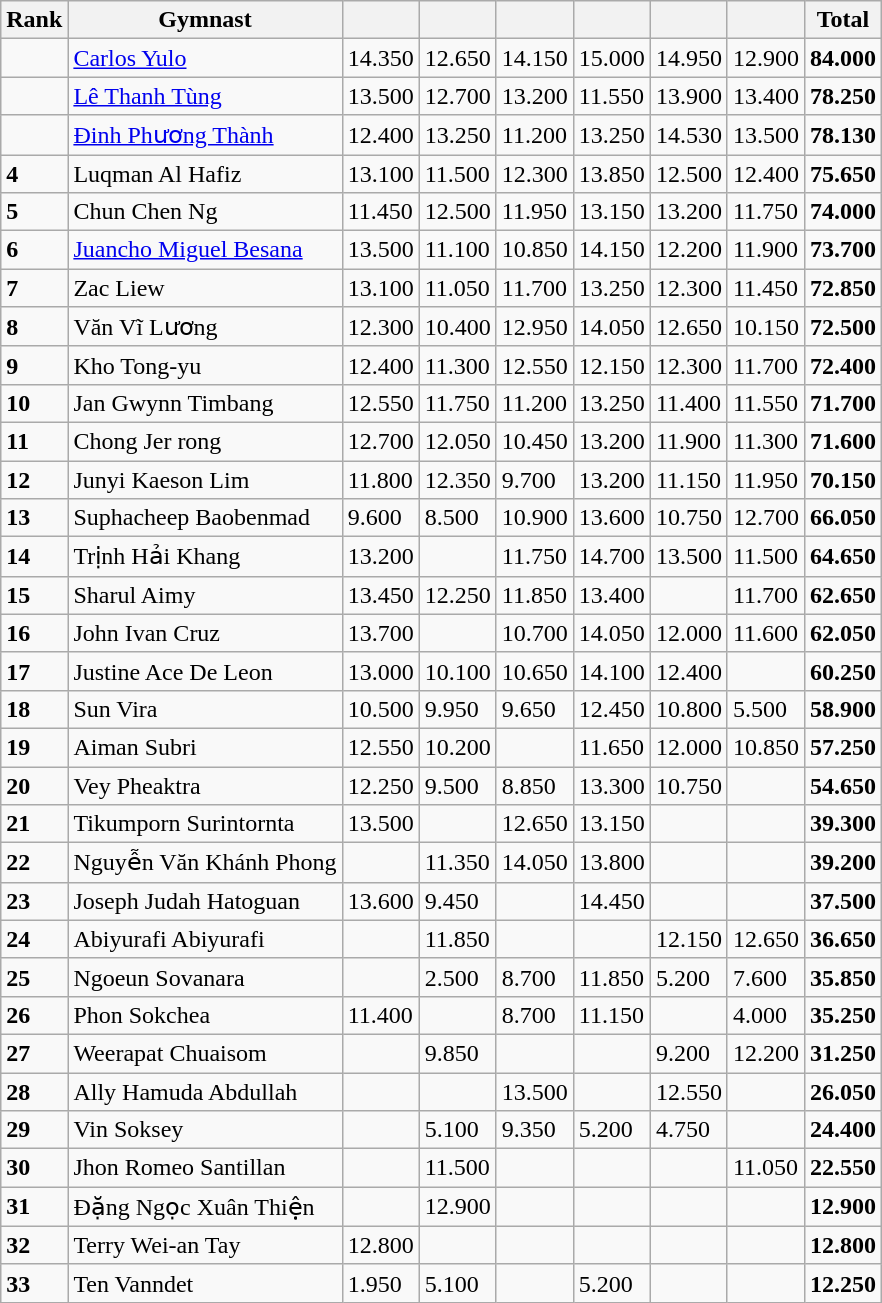<table class="wikitable sortable">
<tr>
<th>Rank</th>
<th>Gymnast</th>
<th></th>
<th></th>
<th></th>
<th></th>
<th></th>
<th></th>
<th>Total</th>
</tr>
<tr>
<td scope="row"><strong></strong></td>
<td> <a href='#'>Carlos Yulo</a></td>
<td>14.350</td>
<td>12.650</td>
<td>14.150</td>
<td>15.000</td>
<td>14.950</td>
<td>12.900</td>
<td><strong>84.000</strong></td>
</tr>
<tr>
<td scope="row"><strong></strong></td>
<td> <a href='#'>Lê Thanh Tùng</a></td>
<td>13.500</td>
<td>12.700</td>
<td>13.200</td>
<td>11.550</td>
<td>13.900</td>
<td>13.400</td>
<td><strong>78.250</strong></td>
</tr>
<tr>
<td scope="row"><strong></strong></td>
<td> <a href='#'>Đinh Phương Thành</a></td>
<td>12.400</td>
<td>13.250</td>
<td>11.200</td>
<td>13.250</td>
<td>14.530</td>
<td>13.500</td>
<td><strong>78.130</strong></td>
</tr>
<tr>
<td scope="row"><strong>4</strong></td>
<td> Luqman Al Hafiz</td>
<td>13.100</td>
<td>11.500</td>
<td>12.300</td>
<td>13.850</td>
<td>12.500</td>
<td>12.400</td>
<td><strong>75.650</strong></td>
</tr>
<tr>
<td scope="row"><strong>5</strong></td>
<td> Chun Chen Ng</td>
<td>11.450</td>
<td>12.500</td>
<td>11.950</td>
<td>13.150</td>
<td>13.200</td>
<td>11.750</td>
<td><strong>74.000</strong></td>
</tr>
<tr>
<td><strong>6</strong></td>
<td> <a href='#'>Juancho Miguel Besana</a></td>
<td>13.500</td>
<td>11.100</td>
<td>10.850</td>
<td>14.150</td>
<td>12.200</td>
<td>11.900</td>
<td><strong>73.700</strong></td>
</tr>
<tr>
<td><strong>7</strong></td>
<td> Zac Liew</td>
<td>13.100</td>
<td>11.050</td>
<td>11.700</td>
<td>13.250</td>
<td>12.300</td>
<td>11.450</td>
<td><strong>72.850</strong></td>
</tr>
<tr>
<td><strong>8</strong></td>
<td> Văn Vĩ Lương</td>
<td>12.300</td>
<td>10.400</td>
<td>12.950</td>
<td>14.050</td>
<td>12.650</td>
<td>10.150</td>
<td><strong>72.500</strong></td>
</tr>
<tr>
<td><strong>9</strong></td>
<td> Kho Tong-yu</td>
<td>12.400</td>
<td>11.300</td>
<td>12.550</td>
<td>12.150</td>
<td>12.300</td>
<td>11.700</td>
<td><strong>72.400</strong></td>
</tr>
<tr>
<td><strong>10</strong></td>
<td> Jan Gwynn Timbang</td>
<td>12.550</td>
<td>11.750</td>
<td>11.200</td>
<td>13.250</td>
<td>11.400</td>
<td>11.550</td>
<td><strong>71.700</strong></td>
</tr>
<tr>
<td><strong>11</strong></td>
<td> Chong Jer rong</td>
<td>12.700</td>
<td>12.050</td>
<td>10.450</td>
<td>13.200</td>
<td>11.900</td>
<td>11.300</td>
<td><strong>71.600</strong></td>
</tr>
<tr>
<td><strong>12</strong></td>
<td> Junyi Kaeson Lim</td>
<td>11.800</td>
<td>12.350</td>
<td>9.700</td>
<td>13.200</td>
<td>11.150</td>
<td>11.950</td>
<td><strong>70.150</strong></td>
</tr>
<tr>
<td><strong>13</strong></td>
<td> Suphacheep Baobenmad</td>
<td>9.600</td>
<td>8.500</td>
<td>10.900</td>
<td>13.600</td>
<td>10.750</td>
<td>12.700</td>
<td><strong>66.050</strong></td>
</tr>
<tr>
<td><strong>14</strong></td>
<td> Trịnh Hải Khang</td>
<td>13.200</td>
<td></td>
<td>11.750</td>
<td>14.700</td>
<td>13.500</td>
<td>11.500</td>
<td><strong>64.650</strong></td>
</tr>
<tr>
<td><strong>15</strong></td>
<td> Sharul Aimy</td>
<td>13.450</td>
<td>12.250</td>
<td>11.850</td>
<td>13.400</td>
<td></td>
<td>11.700</td>
<td><strong>62.650</strong></td>
</tr>
<tr>
<td><strong>16</strong></td>
<td> John Ivan Cruz</td>
<td>13.700</td>
<td></td>
<td>10.700</td>
<td>14.050</td>
<td>12.000</td>
<td>11.600</td>
<td><strong>62.050</strong></td>
</tr>
<tr>
<td><strong>17</strong></td>
<td> Justine Ace De Leon</td>
<td>13.000</td>
<td>10.100</td>
<td>10.650</td>
<td>14.100</td>
<td>12.400</td>
<td></td>
<td><strong>60.250</strong></td>
</tr>
<tr>
<td><strong>18</strong></td>
<td> Sun Vira</td>
<td>10.500</td>
<td>9.950</td>
<td>9.650</td>
<td>12.450</td>
<td>10.800</td>
<td>5.500</td>
<td><strong>58.900</strong></td>
</tr>
<tr>
<td><strong>19</strong></td>
<td> Aiman Subri</td>
<td>12.550</td>
<td>10.200</td>
<td></td>
<td>11.650</td>
<td>12.000</td>
<td>10.850</td>
<td><strong>57.250</strong></td>
</tr>
<tr>
<td><strong>20</strong></td>
<td> Vey Pheaktra</td>
<td>12.250</td>
<td>9.500</td>
<td>8.850</td>
<td>13.300</td>
<td>10.750</td>
<td></td>
<td><strong>54.650</strong></td>
</tr>
<tr>
<td><strong>21</strong></td>
<td> Tikumporn Surintornta</td>
<td>13.500</td>
<td></td>
<td>12.650</td>
<td>13.150</td>
<td></td>
<td></td>
<td><strong>39.300</strong></td>
</tr>
<tr>
<td><strong>22</strong></td>
<td> Nguyễn Văn Khánh Phong</td>
<td></td>
<td>11.350</td>
<td>14.050</td>
<td>13.800</td>
<td></td>
<td></td>
<td><strong>39.200</strong></td>
</tr>
<tr>
<td><strong>23</strong></td>
<td> Joseph Judah Hatoguan</td>
<td>13.600</td>
<td>9.450</td>
<td></td>
<td>14.450</td>
<td></td>
<td></td>
<td><strong>37.500</strong></td>
</tr>
<tr>
<td><strong>24</strong></td>
<td> Abiyurafi Abiyurafi</td>
<td></td>
<td>11.850</td>
<td></td>
<td></td>
<td>12.150</td>
<td>12.650</td>
<td><strong>36.650</strong></td>
</tr>
<tr>
<td><strong>25</strong></td>
<td> Ngoeun Sovanara</td>
<td></td>
<td>2.500</td>
<td>8.700</td>
<td>11.850</td>
<td>5.200</td>
<td>7.600</td>
<td><strong>35.850</strong></td>
</tr>
<tr>
<td><strong>26</strong></td>
<td> Phon Sokchea</td>
<td>11.400</td>
<td></td>
<td>8.700</td>
<td>11.150</td>
<td></td>
<td>4.000</td>
<td><strong>35.250</strong></td>
</tr>
<tr>
<td><strong>27</strong></td>
<td> Weerapat Chuaisom</td>
<td></td>
<td>9.850</td>
<td></td>
<td></td>
<td>9.200</td>
<td>12.200</td>
<td><strong>31.250</strong></td>
</tr>
<tr>
<td><strong>28</strong></td>
<td> Ally Hamuda Abdullah</td>
<td></td>
<td></td>
<td>13.500</td>
<td></td>
<td>12.550</td>
<td></td>
<td><strong>26.050</strong></td>
</tr>
<tr>
<td><strong>29</strong></td>
<td> Vin Soksey</td>
<td></td>
<td>5.100</td>
<td>9.350</td>
<td>5.200</td>
<td>4.750</td>
<td></td>
<td><strong>24.400</strong></td>
</tr>
<tr>
<td><strong>30</strong></td>
<td> Jhon Romeo Santillan</td>
<td></td>
<td>11.500</td>
<td></td>
<td></td>
<td></td>
<td>11.050</td>
<td><strong>22.550</strong></td>
</tr>
<tr>
<td><strong>31</strong></td>
<td> Đặng Ngọc Xuân Thiện</td>
<td></td>
<td>12.900</td>
<td></td>
<td></td>
<td></td>
<td></td>
<td><strong>12.900</strong></td>
</tr>
<tr>
<td><strong>32</strong></td>
<td> Terry Wei-an Tay</td>
<td>12.800</td>
<td></td>
<td></td>
<td></td>
<td></td>
<td></td>
<td><strong>12.800</strong></td>
</tr>
<tr>
<td><strong>33</strong></td>
<td> Ten Vanndet</td>
<td>1.950</td>
<td>5.100</td>
<td></td>
<td>5.200</td>
<td></td>
<td></td>
<td><strong>12.250</strong></td>
</tr>
</table>
